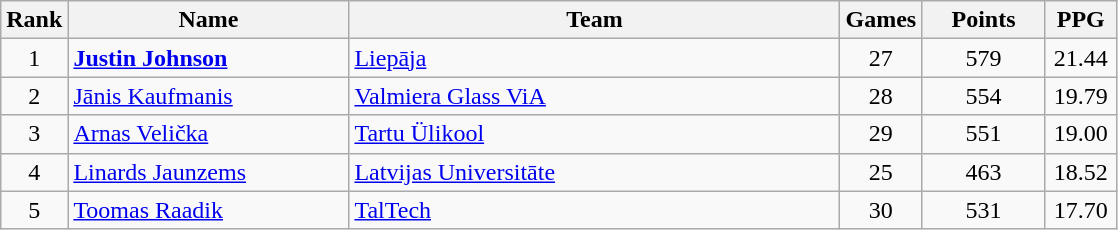<table class="wikitable" style="text-align: center">
<tr>
<th>Rank</th>
<th width=180>Name</th>
<th width=320>Team</th>
<th>Games</th>
<th width=75>Points</th>
<th width=40>PPG</th>
</tr>
<tr>
<td>1</td>
<td align=left> <strong><a href='#'>Justin Johnson</a></strong></td>
<td align=left> <a href='#'>Liepāja</a></td>
<td>27</td>
<td>579</td>
<td>21.44</td>
</tr>
<tr>
<td>2</td>
<td align=left> <a href='#'>Jānis Kaufmanis</a></td>
<td align=left> <a href='#'>Valmiera Glass ViA</a></td>
<td>28</td>
<td>554</td>
<td>19.79</td>
</tr>
<tr>
<td>3</td>
<td align=left> <a href='#'>Arnas Velička</a></td>
<td align=left> <a href='#'>Tartu Ülikool</a></td>
<td>29</td>
<td>551</td>
<td>19.00</td>
</tr>
<tr>
<td>4</td>
<td align=left> <a href='#'>Linards Jaunzems</a></td>
<td align=left> <a href='#'>Latvijas Universitāte</a></td>
<td>25</td>
<td>463</td>
<td>18.52</td>
</tr>
<tr>
<td>5</td>
<td align=left> <a href='#'>Toomas Raadik</a></td>
<td align=left> <a href='#'>TalTech</a></td>
<td>30</td>
<td>531</td>
<td>17.70</td>
</tr>
</table>
